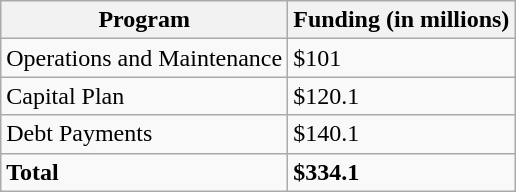<table border="1" cellspacing="0" cellpadding="5" style="border-collapse:collapse;" class="wikitable">
<tr>
<th>Program</th>
<th>Funding (in millions)</th>
</tr>
<tr>
<td>Operations and Maintenance</td>
<td>$101</td>
</tr>
<tr>
<td>Capital Plan</td>
<td>$120.1</td>
</tr>
<tr>
<td>Debt Payments</td>
<td>$140.1</td>
</tr>
<tr>
<td><strong>Total</strong></td>
<td><strong>$334.1</strong></td>
</tr>
</table>
